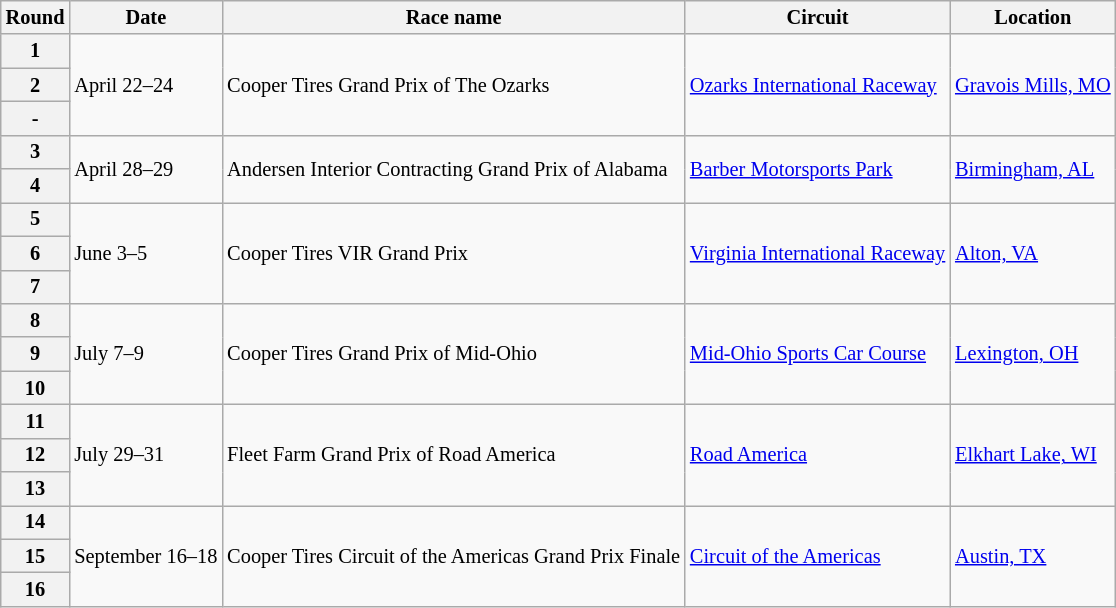<table class="wikitable" style="font-size: 85%">
<tr>
<th>Round</th>
<th>Date</th>
<th>Race name</th>
<th>Circuit</th>
<th>Location</th>
</tr>
<tr>
<th>1</th>
<td rowspan=3>April 22–24</td>
<td rowspan=3>Cooper Tires Grand Prix of The Ozarks</td>
<td rowspan=3><a href='#'>Ozarks International Raceway</a></td>
<td rowspan=3><a href='#'>Gravois Mills, MO</a></td>
</tr>
<tr>
<th>2</th>
</tr>
<tr>
<th>-</th>
</tr>
<tr>
<th>3</th>
<td rowspan=2>April 28–29</td>
<td rowspan=2>Andersen Interior Contracting Grand Prix of Alabama</td>
<td rowspan=2><a href='#'>Barber Motorsports Park</a></td>
<td rowspan=2><a href='#'>Birmingham, AL</a></td>
</tr>
<tr>
<th>4</th>
</tr>
<tr>
<th>5</th>
<td rowspan=3>June 3–5</td>
<td rowspan=3>Cooper Tires VIR Grand Prix</td>
<td rowspan=3><a href='#'>Virginia International Raceway</a></td>
<td rowspan=3><a href='#'>Alton, VA</a></td>
</tr>
<tr>
<th>6</th>
</tr>
<tr>
<th>7</th>
</tr>
<tr>
<th>8</th>
<td rowspan=3>July 7–9</td>
<td rowspan=3>Cooper Tires Grand Prix of Mid-Ohio</td>
<td rowspan=3><a href='#'>Mid-Ohio Sports Car Course</a></td>
<td rowspan=3><a href='#'>Lexington, OH</a></td>
</tr>
<tr>
<th>9</th>
</tr>
<tr>
<th>10</th>
</tr>
<tr>
<th>11</th>
<td rowspan=3>July 29–31</td>
<td rowspan=3>Fleet Farm Grand Prix of Road America</td>
<td rowspan=3><a href='#'>Road America</a></td>
<td rowspan=3><a href='#'>Elkhart Lake, WI</a></td>
</tr>
<tr>
<th>12</th>
</tr>
<tr>
<th>13</th>
</tr>
<tr>
<th>14</th>
<td rowspan=3>September 16–18</td>
<td rowspan=3>Cooper Tires Circuit of the Americas Grand Prix Finale</td>
<td rowspan=3><a href='#'>Circuit of the Americas</a></td>
<td rowspan=3><a href='#'>Austin, TX</a></td>
</tr>
<tr>
<th>15</th>
</tr>
<tr>
<th>16</th>
</tr>
</table>
